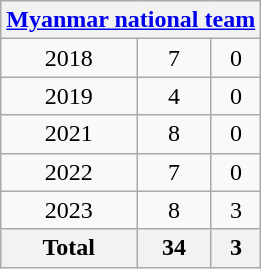<table class="wikitable" style="text-align:center">
<tr>
<th colspan=3><a href='#'>Myanmar national team</a></th>
</tr>
<tr>
<td>2018</td>
<td>7</td>
<td>0</td>
</tr>
<tr>
<td>2019</td>
<td>4</td>
<td>0</td>
</tr>
<tr>
<td>2021</td>
<td>8</td>
<td>0</td>
</tr>
<tr>
<td>2022</td>
<td>7</td>
<td>0</td>
</tr>
<tr>
<td>2023</td>
<td>8</td>
<td>3</td>
</tr>
<tr>
<th>Total</th>
<th>34</th>
<th>3</th>
</tr>
</table>
